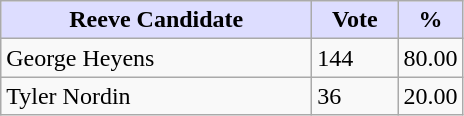<table class="wikitable">
<tr>
<th style="background:#ddf; width:200px;">Reeve Candidate</th>
<th style="background:#ddf; width:50px;">Vote</th>
<th style="background:#ddf; width:30px;">%</th>
</tr>
<tr>
<td>George Heyens</td>
<td>144</td>
<td>80.00</td>
</tr>
<tr>
<td>Tyler Nordin</td>
<td>36</td>
<td>20.00</td>
</tr>
</table>
